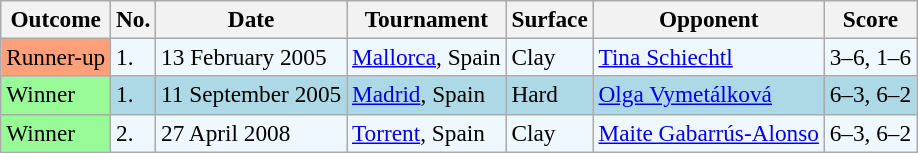<table class="sortable wikitable" style="font-size:97%;">
<tr>
<th>Outcome</th>
<th>No.</th>
<th>Date</th>
<th>Tournament</th>
<th>Surface</th>
<th>Opponent</th>
<th>Score</th>
</tr>
<tr style="background:#f0f8ff;">
<td style="background:#ffa07a;">Runner-up</td>
<td>1.</td>
<td>13 February 2005</td>
<td><a href='#'>Mallorca</a>, Spain</td>
<td>Clay</td>
<td> <a href='#'>Tina Schiechtl</a></td>
<td>3–6, 1–6</td>
</tr>
<tr style="background:lightblue;">
<td style="background:#98fb98;">Winner</td>
<td>1.</td>
<td>11 September 2005</td>
<td><a href='#'>Madrid</a>, Spain</td>
<td>Hard</td>
<td> <a href='#'>Olga Vymetálková</a></td>
<td>6–3, 6–2</td>
</tr>
<tr style="background:#f0f8ff;">
<td style="background:#98fb98;">Winner</td>
<td>2.</td>
<td>27 April 2008</td>
<td><a href='#'>Torrent</a>, Spain</td>
<td>Clay</td>
<td> <a href='#'>Maite Gabarrús-Alonso</a></td>
<td>6–3, 6–2</td>
</tr>
</table>
